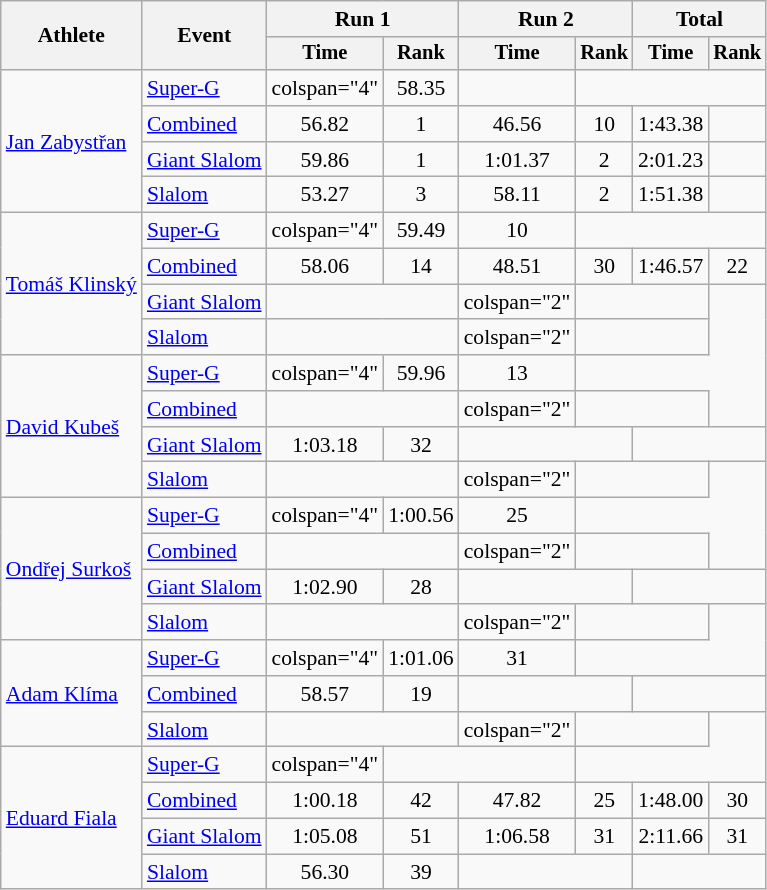<table class="wikitable" style="font-size:90%">
<tr>
<th rowspan=2>Athlete</th>
<th rowspan=2>Event</th>
<th colspan=2>Run 1</th>
<th colspan=2>Run 2</th>
<th colspan=2>Total</th>
</tr>
<tr style="font-size:95%">
<th>Time</th>
<th>Rank</th>
<th>Time</th>
<th>Rank</th>
<th>Time</th>
<th>Rank</th>
</tr>
<tr align=center>
<td rowspan="4" align="left"><a href='#'>Jan Zabystřan</a></td>
<td align="left"><a href='#'>Super-G</a></td>
<td>colspan="4"</td>
<td>58.35</td>
<td></td>
</tr>
<tr align=center>
<td align="left"><a href='#'>Combined</a></td>
<td>56.82</td>
<td>1</td>
<td>46.56</td>
<td>10</td>
<td>1:43.38</td>
<td></td>
</tr>
<tr align=center>
<td align="left"><a href='#'>Giant Slalom</a></td>
<td>59.86</td>
<td>1</td>
<td>1:01.37</td>
<td>2</td>
<td>2:01.23</td>
<td></td>
</tr>
<tr align=center>
<td align="left"><a href='#'>Slalom</a></td>
<td>53.27</td>
<td>3</td>
<td>58.11</td>
<td>2</td>
<td>1:51.38</td>
<td></td>
</tr>
<tr align=center>
<td rowspan="4" align="left"><a href='#'>Tomáš Klinský</a></td>
<td align="left"><a href='#'>Super-G</a></td>
<td>colspan="4"</td>
<td>59.49</td>
<td>10</td>
</tr>
<tr align=center>
<td align="left"><a href='#'>Combined</a></td>
<td>58.06</td>
<td>14</td>
<td>48.51</td>
<td>30</td>
<td>1:46.57</td>
<td>22</td>
</tr>
<tr align=center>
<td align="left"><a href='#'>Giant Slalom</a></td>
<td colspan="2"></td>
<td>colspan="2" </td>
<td colspan="2"></td>
</tr>
<tr align=center>
<td align="left"><a href='#'>Slalom</a></td>
<td colspan="2"></td>
<td>colspan="2" </td>
<td colspan="2"></td>
</tr>
<tr align=center>
<td rowspan="4" align="left"><a href='#'>David Kubeš</a></td>
<td align="left"><a href='#'>Super-G</a></td>
<td>colspan="4"</td>
<td>59.96</td>
<td>13</td>
</tr>
<tr align=center>
<td align="left"><a href='#'>Combined</a></td>
<td colspan="2"></td>
<td>colspan="2"</td>
<td colspan="2"></td>
</tr>
<tr align=center>
<td align="left"><a href='#'>Giant Slalom</a></td>
<td>1:03.18</td>
<td>32</td>
<td colspan="2"></td>
<td colspan="2"></td>
</tr>
<tr align=center>
<td align="left"><a href='#'>Slalom</a></td>
<td colspan="2"></td>
<td>colspan="2" </td>
<td colspan="2"></td>
</tr>
<tr align=center>
<td rowspan="4" align="left"><a href='#'>Ondřej Surkoš</a></td>
<td align="left"><a href='#'>Super-G</a></td>
<td>colspan="4"</td>
<td>1:00.56</td>
<td>25</td>
</tr>
<tr align=center>
<td align="left"><a href='#'>Combined</a></td>
<td colspan="2"></td>
<td>colspan="2"</td>
<td colspan="2"></td>
</tr>
<tr align=center>
<td align="left"><a href='#'>Giant Slalom</a></td>
<td>1:02.90</td>
<td>28</td>
<td colspan="2"></td>
<td colspan="2"></td>
</tr>
<tr align=center>
<td align="left"><a href='#'>Slalom</a></td>
<td colspan="2"></td>
<td>colspan="2"</td>
<td colspan="2"></td>
</tr>
<tr align=center>
<td rowspan="3" align="left"><a href='#'>Adam Klíma</a></td>
<td align="left"><a href='#'>Super-G</a></td>
<td>colspan="4"</td>
<td>1:01.06</td>
<td>31</td>
</tr>
<tr align=center>
<td align="left"><a href='#'>Combined</a></td>
<td>58.57</td>
<td>19</td>
<td colspan="2"></td>
<td colspan="2"></td>
</tr>
<tr align=center>
<td align="left"><a href='#'>Slalom</a></td>
<td colspan="2"></td>
<td>colspan="2"</td>
<td colspan="2"></td>
</tr>
<tr align=center>
<td rowspan="4" align="left"><a href='#'>Eduard Fiala</a></td>
<td align="left"><a href='#'>Super-G</a></td>
<td>colspan="4"</td>
<td colspan="2"></td>
</tr>
<tr align=center>
<td align="left"><a href='#'>Combined</a></td>
<td>1:00.18</td>
<td>42</td>
<td>47.82</td>
<td>25</td>
<td>1:48.00</td>
<td>30</td>
</tr>
<tr align=center>
<td align="left"><a href='#'>Giant Slalom</a></td>
<td>1:05.08</td>
<td>51</td>
<td>1:06.58</td>
<td>31</td>
<td>2:11.66</td>
<td>31</td>
</tr>
<tr align=center>
<td align="left"><a href='#'>Slalom</a></td>
<td>56.30</td>
<td>39</td>
<td colspan="2"></td>
<td colspan="2"></td>
</tr>
</table>
